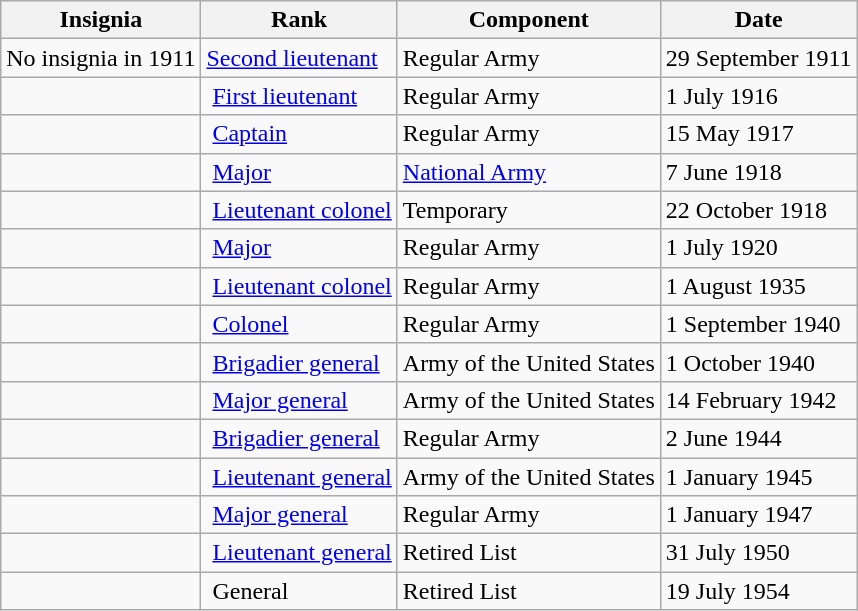<table class="wikitable">
<tr>
<th>Insignia</th>
<th>Rank</th>
<th>Component</th>
<th>Date</th>
</tr>
<tr>
<td> No insignia in 1911</td>
<td><a href='#'>Second lieutenant</a></td>
<td>Regular Army</td>
<td>29 September 1911</td>
</tr>
<tr>
<td></td>
<td> <a href='#'>First lieutenant</a></td>
<td>Regular Army</td>
<td>1 July 1916</td>
</tr>
<tr>
<td></td>
<td> <a href='#'>Captain</a></td>
<td>Regular Army</td>
<td>15 May 1917</td>
</tr>
<tr>
<td></td>
<td> <a href='#'>Major</a></td>
<td><a href='#'>National Army</a></td>
<td>7 June 1918</td>
</tr>
<tr>
<td></td>
<td> <a href='#'>Lieutenant colonel</a></td>
<td>Temporary</td>
<td>22 October 1918</td>
</tr>
<tr>
<td></td>
<td> <a href='#'>Major</a></td>
<td>Regular Army</td>
<td>1 July 1920</td>
</tr>
<tr>
<td></td>
<td> <a href='#'>Lieutenant colonel</a></td>
<td>Regular Army</td>
<td>1 August 1935</td>
</tr>
<tr>
<td></td>
<td> <a href='#'>Colonel</a></td>
<td>Regular Army</td>
<td>1 September 1940</td>
</tr>
<tr>
<td></td>
<td> <a href='#'>Brigadier general</a></td>
<td>Army of the United States</td>
<td>1 October 1940</td>
</tr>
<tr>
<td></td>
<td> <a href='#'>Major general</a></td>
<td>Army of the United States</td>
<td>14 February 1942</td>
</tr>
<tr>
<td></td>
<td> <a href='#'>Brigadier general</a></td>
<td>Regular Army</td>
<td>2 June 1944</td>
</tr>
<tr>
<td></td>
<td> <a href='#'>Lieutenant general</a></td>
<td>Army of the United States</td>
<td>1 January 1945</td>
</tr>
<tr>
<td></td>
<td> <a href='#'>Major general</a></td>
<td>Regular Army</td>
<td>1 January 1947</td>
</tr>
<tr>
<td></td>
<td> <a href='#'>Lieutenant general</a></td>
<td>Retired List</td>
<td>31 July 1950</td>
</tr>
<tr>
<td></td>
<td> General</td>
<td>Retired List</td>
<td>19 July 1954</td>
</tr>
</table>
